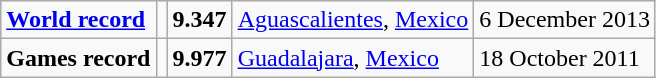<table class="wikitable">
<tr>
<td><a href='#'><strong>World record</strong></a></td>
<td></td>
<td><strong>9.347</strong></td>
<td><a href='#'>Aguascalientes</a>, <a href='#'>Mexico</a></td>
<td>6 December 2013</td>
</tr>
<tr>
<td><strong>Games record</strong></td>
<td></td>
<td><strong>9.977</strong></td>
<td><a href='#'>Guadalajara</a>, <a href='#'>Mexico</a></td>
<td>18 October 2011</td>
</tr>
</table>
